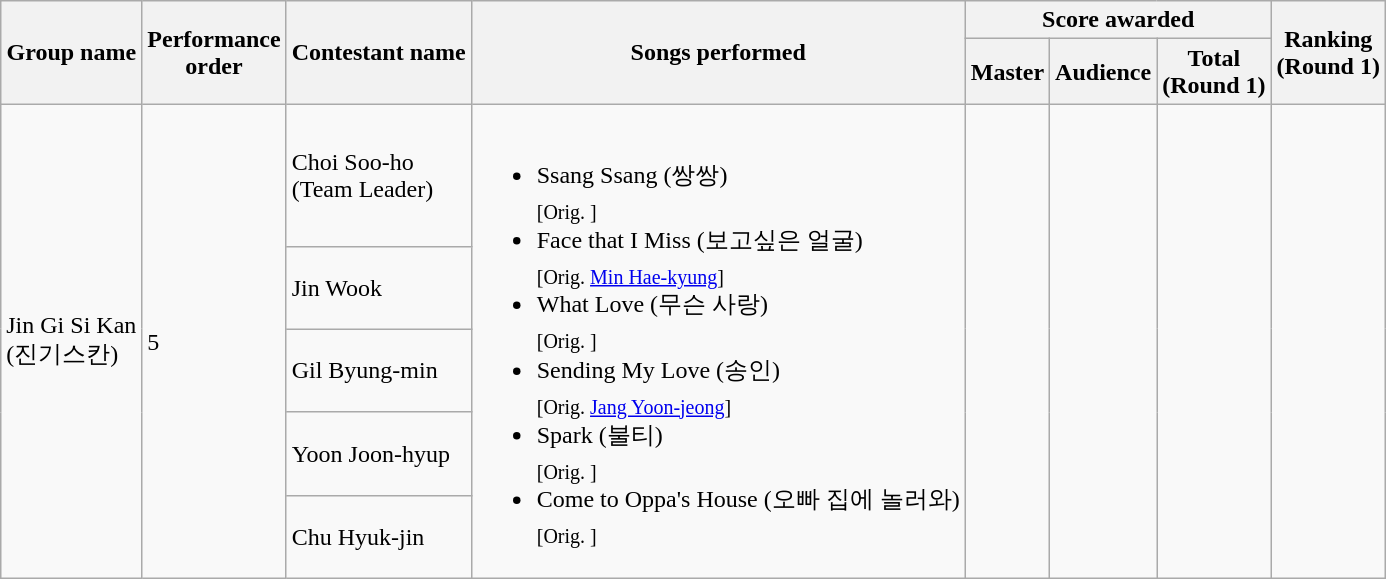<table class="wikitable">
<tr>
<th rowspan=2>Group name</th>
<th rowspan=2>Performance<br>order</th>
<th rowspan=2>Contestant name</th>
<th rowspan=2>Songs performed</th>
<th colspan=3>Score awarded</th>
<th rowspan=2>Ranking<br>(Round 1)</th>
</tr>
<tr>
<th>Master</th>
<th>Audience</th>
<th>Total<br>(Round 1)</th>
</tr>
<tr>
<td rowspan=5>Jin Gi Si Kan<br>(진기스칸)</td>
<td rowspan=5>5</td>
<td>Choi Soo-ho<br>(Team Leader)</td>
<td rowspan=5><br><ul><li>Ssang Ssang (쌍쌍)<br><sub>[Orig. ]</sub></li><li>Face that I Miss (보고싶은 얼굴)<br><sub>[Orig. <a href='#'>Min Hae-kyung</a>]</sub></li><li>What Love (무슨 사랑)<br><sub>[Orig. ]</sub></li><li>Sending My Love (송인)<br><sub>[Orig. <a href='#'>Jang Yoon-jeong</a>]</sub></li><li>Spark (불티)<br><sub>[Orig. ]</sub></li><li>Come to Oppa's House (오빠 집에 놀러와)<br><sub>[Orig. ]</sub></li></ul></td>
<td rowspan=5></td>
<td rowspan=5></td>
<td rowspan=5></td>
<td rowspan=5></td>
</tr>
<tr>
<td>Jin Wook</td>
</tr>
<tr>
<td>Gil Byung-min</td>
</tr>
<tr>
<td>Yoon Joon-hyup</td>
</tr>
<tr>
<td>Chu Hyuk-jin</td>
</tr>
</table>
